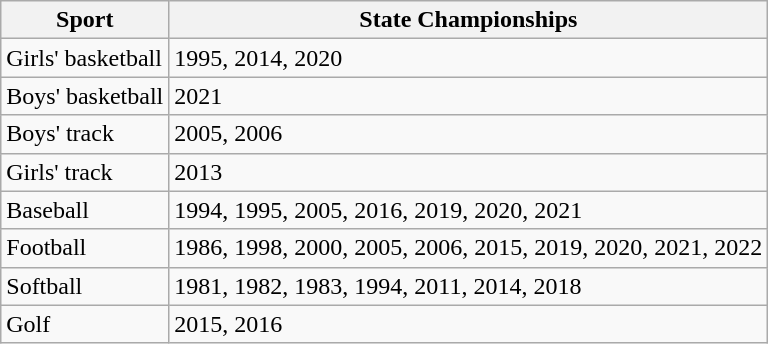<table class="wikitable">
<tr>
<th>Sport</th>
<th>State Championships</th>
</tr>
<tr>
<td>Girls' basketball</td>
<td>1995, 2014, 2020</td>
</tr>
<tr>
<td>Boys' basketball</td>
<td>2021</td>
</tr>
<tr>
<td>Boys' track</td>
<td>2005, 2006</td>
</tr>
<tr>
<td>Girls' track</td>
<td>2013</td>
</tr>
<tr>
<td>Baseball</td>
<td>1994, 1995, 2005, 2016, 2019, 2020, 2021</td>
</tr>
<tr>
<td>Football</td>
<td>1986, 1998, 2000, 2005, 2006, 2015, 2019, 2020, 2021, 2022</td>
</tr>
<tr>
<td>Softball</td>
<td>1981, 1982, 1983, 1994, 2011, 2014, 2018</td>
</tr>
<tr>
<td>Golf</td>
<td>2015, 2016</td>
</tr>
</table>
